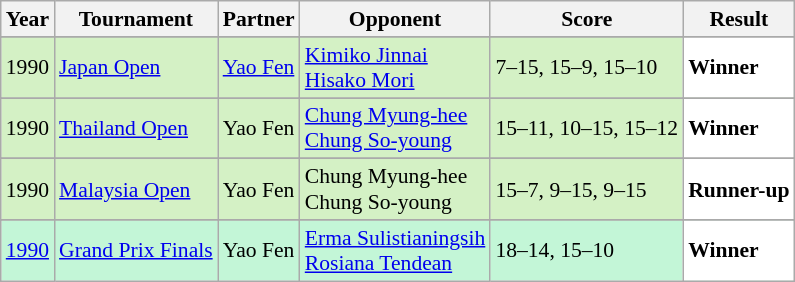<table class="sortable wikitable" style="font-size: 90%;">
<tr>
<th>Year</th>
<th>Tournament</th>
<th>Partner</th>
<th>Opponent</th>
<th>Score</th>
<th>Result</th>
</tr>
<tr>
</tr>
<tr style="background:#D4F1C5">
<td align="center">1990</td>
<td align="left"><a href='#'>Japan Open</a></td>
<td align="left"> <a href='#'>Yao Fen</a></td>
<td align="left"> <a href='#'>Kimiko Jinnai</a> <br>  <a href='#'>Hisako Mori</a></td>
<td align="left">7–15, 15–9, 15–10</td>
<td style="text-align:left; background:white"> <strong>Winner</strong></td>
</tr>
<tr>
</tr>
<tr style="background:#D4F1C5">
<td align="center">1990</td>
<td align="left"><a href='#'>Thailand Open</a></td>
<td align="left"> Yao Fen</td>
<td align="left"> <a href='#'>Chung Myung-hee</a> <br>  <a href='#'>Chung So-young</a></td>
<td align="left">15–11, 10–15, 15–12</td>
<td style="text-align:left; background:white"> <strong>Winner</strong></td>
</tr>
<tr>
</tr>
<tr style="background:#D4F1C5">
<td align="center">1990</td>
<td align="left"><a href='#'>Malaysia Open</a></td>
<td align="left"> Yao Fen</td>
<td align="left"> Chung Myung-hee <br>  Chung So-young</td>
<td align="left">15–7, 9–15, 9–15</td>
<td style="text-align:left; background:white"> <strong>Runner-up</strong></td>
</tr>
<tr>
</tr>
<tr style="background:#C3F6D7">
<td align="center"><a href='#'>1990</a></td>
<td align="left"><a href='#'>Grand Prix Finals</a></td>
<td align="left"> Yao Fen</td>
<td align="left"> <a href='#'>Erma Sulistianingsih</a> <br>  <a href='#'>Rosiana Tendean</a></td>
<td align="left">18–14, 15–10</td>
<td style="text-align:left; background:white"> <strong>Winner</strong></td>
</tr>
</table>
